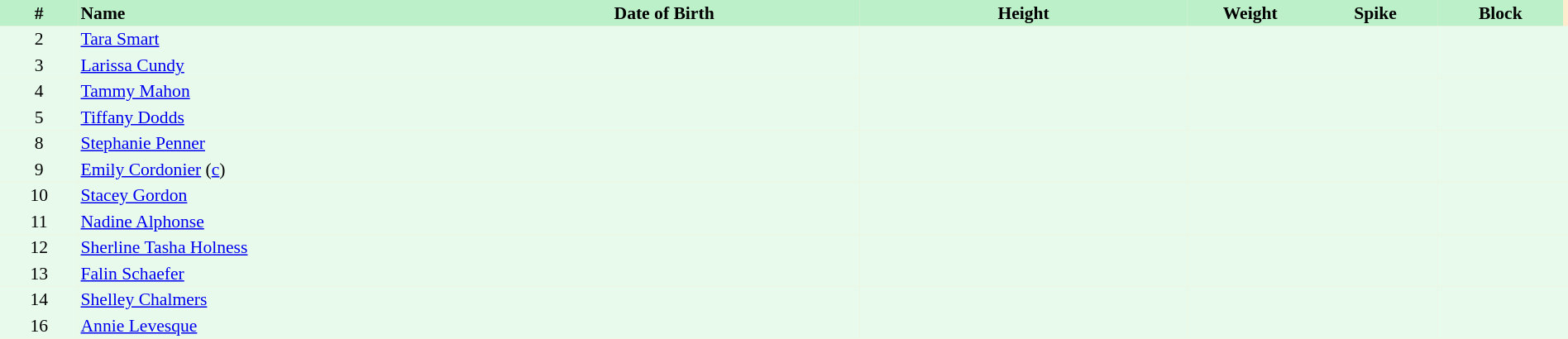<table border=0 cellpadding=2 cellspacing=0  |- bgcolor=#FFECCE style="text-align:center; font-size:90%;" width=100%>
<tr bgcolor=#BBF0C9>
<th width=5%>#</th>
<th width=25% align=left>Name</th>
<th width=25%>Date of Birth</th>
<th width=21%>Height</th>
<th width=8%>Weight</th>
<th width=8%>Spike</th>
<th width=8%>Block</th>
</tr>
<tr bgcolor=#E7FAEC>
<td>2</td>
<td align=left><a href='#'>Tara Smart</a></td>
<td></td>
<td></td>
<td></td>
<td></td>
<td></td>
<td></td>
</tr>
<tr bgcolor=#E7FAEC>
<td>3</td>
<td align=left><a href='#'>Larissa Cundy</a></td>
<td></td>
<td></td>
<td></td>
<td></td>
<td></td>
<td></td>
</tr>
<tr bgcolor=#E7FAEC>
<td>4</td>
<td align=left><a href='#'>Tammy Mahon</a></td>
<td></td>
<td></td>
<td></td>
<td></td>
<td></td>
<td></td>
</tr>
<tr bgcolor=#E7FAEC>
<td>5</td>
<td align=left><a href='#'>Tiffany Dodds</a></td>
<td></td>
<td></td>
<td></td>
<td></td>
<td></td>
<td></td>
</tr>
<tr bgcolor=#E7FAEC>
<td>8</td>
<td align=left><a href='#'>Stephanie Penner</a></td>
<td></td>
<td></td>
<td></td>
<td></td>
<td></td>
<td></td>
</tr>
<tr bgcolor=#E7FAEC>
<td>9</td>
<td align=left><a href='#'>Emily Cordonier</a> (<a href='#'>c</a>)</td>
<td></td>
<td></td>
<td></td>
<td></td>
<td></td>
<td></td>
</tr>
<tr bgcolor=#E7FAEC>
<td>10</td>
<td align=left><a href='#'>Stacey Gordon</a></td>
<td></td>
<td></td>
<td></td>
<td></td>
<td></td>
<td></td>
</tr>
<tr bgcolor=#E7FAEC>
<td>11</td>
<td align=left><a href='#'>Nadine Alphonse</a></td>
<td></td>
<td></td>
<td></td>
<td></td>
<td></td>
<td></td>
</tr>
<tr bgcolor=#E7FAEC>
<td>12</td>
<td align=left><a href='#'>Sherline Tasha Holness</a></td>
<td></td>
<td></td>
<td></td>
<td></td>
<td></td>
<td></td>
</tr>
<tr bgcolor=#E7FAEC>
<td>13</td>
<td align=left><a href='#'>Falin Schaefer</a></td>
<td></td>
<td></td>
<td></td>
<td></td>
<td></td>
<td></td>
</tr>
<tr bgcolor=#E7FAEC>
<td>14</td>
<td align=left><a href='#'>Shelley Chalmers</a></td>
<td></td>
<td></td>
<td></td>
<td></td>
<td></td>
<td></td>
</tr>
<tr bgcolor=#E7FAEC>
<td>16</td>
<td align=left><a href='#'>Annie Levesque</a></td>
<td></td>
<td></td>
<td></td>
<td></td>
<td></td>
<td></td>
</tr>
</table>
